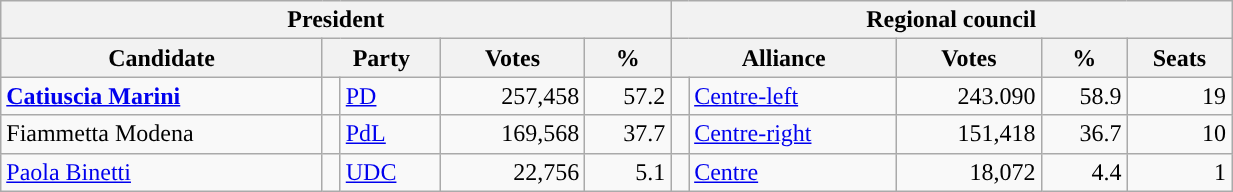<table class="wikitable" style="text-align:right; style="width=65%">
<tr>
<th colspan="5">President</th>
<th colspan="7">Regional council</th>
</tr>
<tr>
<th>Candidate</th>
<th colspan="2">Party</th>
<th>Votes</th>
<th>%</th>
<th colspan="2">Alliance</th>
<th>Votes</th>
<th>%</th>
<th>Seats</th>
</tr>
<tr>
<td style="text-align:left"><strong><a href='#'>Catiuscia Marini</a></strong></td>
<td></td>
<td style="text-align:left"><a href='#'>PD</a></td>
<td>257,458</td>
<td>57.2</td>
<td></td>
<td style="text-align:left"><a href='#'>Centre-left</a></td>
<td>243.090</td>
<td>58.9</td>
<td>19</td>
</tr>
<tr>
<td style="text-align:left">Fiammetta Modena</td>
<td></td>
<td style="text-align:left"><a href='#'>PdL</a></td>
<td>169,568</td>
<td>37.7</td>
<td></td>
<td style="text-align:left"><a href='#'>Centre-right</a></td>
<td>151,418</td>
<td>36.7</td>
<td>10</td>
</tr>
<tr>
<td style="text-align:left"><a href='#'>Paola Binetti</a></td>
<td></td>
<td style="text-align:left"><a href='#'>UDC</a></td>
<td>22,756</td>
<td>5.1</td>
<td></td>
<td style="text-align:left"><a href='#'>Centre</a></td>
<td>18,072</td>
<td>4.4</td>
<td>1</td>
</tr>
</table>
